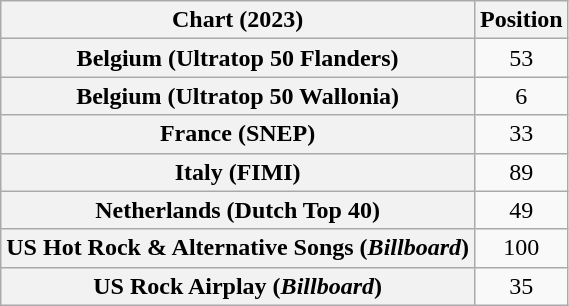<table class="wikitable sortable plainrowheaders" style="text-align: center">
<tr>
<th scope="col">Chart (2023)</th>
<th scope="col">Position</th>
</tr>
<tr>
<th scope="row">Belgium (Ultratop 50 Flanders)</th>
<td>53</td>
</tr>
<tr>
<th scope="row">Belgium (Ultratop 50 Wallonia)</th>
<td>6</td>
</tr>
<tr>
<th scope="row">France (SNEP)</th>
<td>33</td>
</tr>
<tr>
<th scope="row">Italy (FIMI)</th>
<td>89</td>
</tr>
<tr>
<th scope="row">Netherlands (Dutch Top 40)</th>
<td>49</td>
</tr>
<tr>
<th scope="row">US Hot Rock & Alternative Songs (<em>Billboard</em>)</th>
<td>100</td>
</tr>
<tr>
<th scope="row">US Rock Airplay (<em>Billboard</em>)</th>
<td>35</td>
</tr>
</table>
